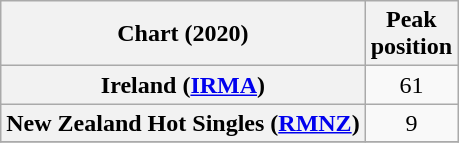<table class="wikitable sortable plainrowheaders" style="text-align:center">
<tr>
<th scope="col">Chart (2020)</th>
<th scope="col">Peak<br>position</th>
</tr>
<tr>
<th scope="row">Ireland (<a href='#'>IRMA</a>)</th>
<td>61</td>
</tr>
<tr>
<th scope="row">New Zealand Hot Singles (<a href='#'>RMNZ</a>)</th>
<td>9</td>
</tr>
<tr>
</tr>
</table>
